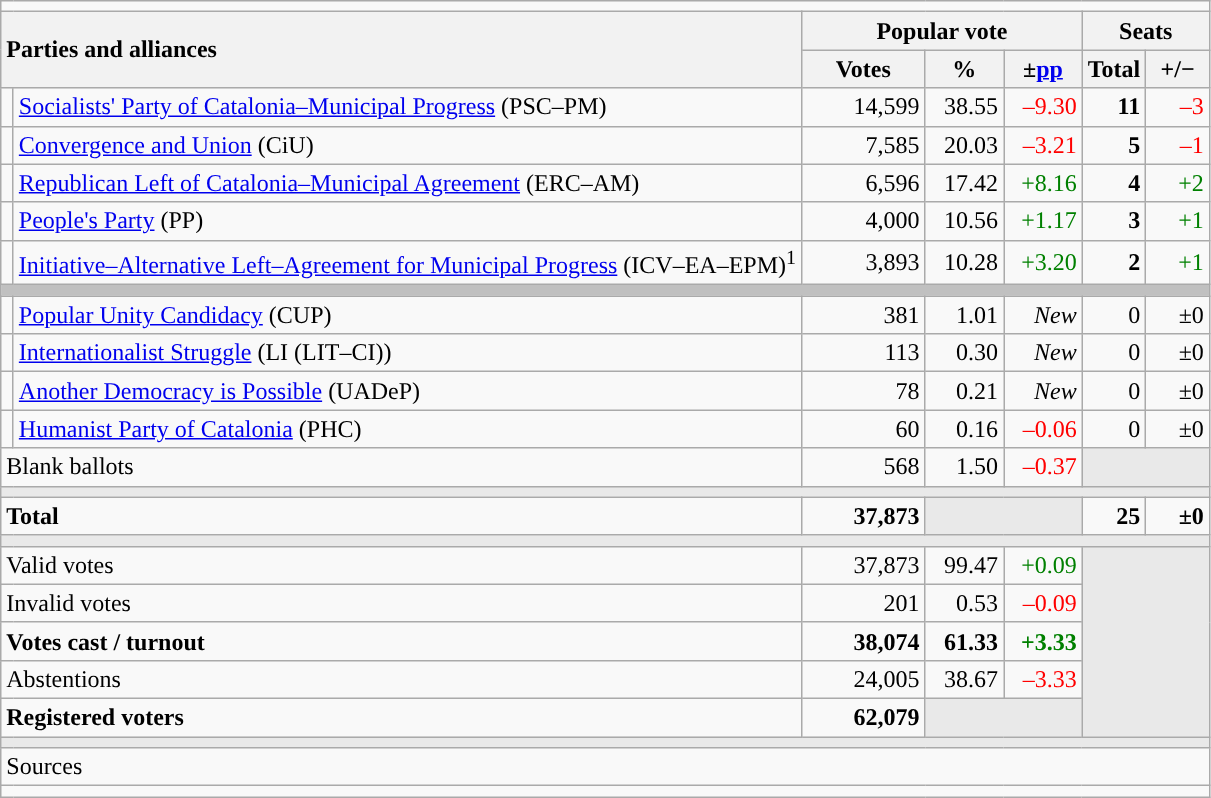<table class="wikitable" style="text-align:right;">
<tr>
<td colspan="7"></td>
</tr>
<tr>
<th style="text-align:left;" rowspan="2" colspan="2" width="525">Parties and alliances</th>
<th colspan="3">Popular vote</th>
<th colspan="2">Seats</th>
</tr>
<tr>
<th width="75">Votes</th>
<th width="45">%</th>
<th width="45">±<a href='#'>pp</a></th>
<th width="35">Total</th>
<th width="35">+/−</th>
</tr>
<tr>
<td width="1" style="color:inherit;background:"></td>
<td align="left"><a href='#'>Socialists' Party of Catalonia–Municipal Progress</a> (PSC–PM)</td>
<td>14,599</td>
<td>38.55</td>
<td style="color:red;">–9.30</td>
<td><strong>11</strong></td>
<td style="color:red;">–3</td>
</tr>
<tr>
<td style="color:inherit;background:"></td>
<td align="left"><a href='#'>Convergence and Union</a> (CiU)</td>
<td>7,585</td>
<td>20.03</td>
<td style="color:red;">–3.21</td>
<td><strong>5</strong></td>
<td style="color:red;">–1</td>
</tr>
<tr>
<td style="color:inherit;background:"></td>
<td align="left"><a href='#'>Republican Left of Catalonia–Municipal Agreement</a> (ERC–AM)</td>
<td>6,596</td>
<td>17.42</td>
<td style="color:green;">+8.16</td>
<td><strong>4</strong></td>
<td style="color:green;">+2</td>
</tr>
<tr>
<td style="color:inherit;background:"></td>
<td align="left"><a href='#'>People's Party</a> (PP)</td>
<td>4,000</td>
<td>10.56</td>
<td style="color:green;">+1.17</td>
<td><strong>3</strong></td>
<td style="color:green;">+1</td>
</tr>
<tr>
<td style="color:inherit;background:"></td>
<td align="left"><a href='#'>Initiative–Alternative Left–Agreement for Municipal Progress</a> (ICV–EA–EPM)<sup>1</sup></td>
<td>3,893</td>
<td>10.28</td>
<td style="color:green;">+3.20</td>
<td><strong>2</strong></td>
<td style="color:green;">+1</td>
</tr>
<tr>
<td colspan="7" style="color:inherit;background:#C0C0C0"></td>
</tr>
<tr>
<td style="color:inherit;background:"></td>
<td align="left"><a href='#'>Popular Unity Candidacy</a> (CUP)</td>
<td>381</td>
<td>1.01</td>
<td><em>New</em></td>
<td>0</td>
<td>±0</td>
</tr>
<tr>
<td style="color:inherit;background:"></td>
<td align="left"><a href='#'>Internationalist Struggle</a> (LI (LIT–CI))</td>
<td>113</td>
<td>0.30</td>
<td><em>New</em></td>
<td>0</td>
<td>±0</td>
</tr>
<tr>
<td style="color:inherit;background:"></td>
<td align="left"><a href='#'>Another Democracy is Possible</a> (UADeP)</td>
<td>78</td>
<td>0.21</td>
<td><em>New</em></td>
<td>0</td>
<td>±0</td>
</tr>
<tr>
<td style="color:inherit;background:"></td>
<td align="left"><a href='#'>Humanist Party of Catalonia</a> (PHC)</td>
<td>60</td>
<td>0.16</td>
<td style="color:red;">–0.06</td>
<td>0</td>
<td>±0</td>
</tr>
<tr>
<td align="left" colspan="2">Blank ballots</td>
<td>568</td>
<td>1.50</td>
<td style="color:red;">–0.37</td>
<td style="color:inherit;background:#E9E9E9" colspan="2"></td>
</tr>
<tr>
<td colspan="7" style="color:inherit;background:#E9E9E9"></td>
</tr>
<tr style="font-weight:bold;">
<td align="left" colspan="2">Total</td>
<td>37,873</td>
<td bgcolor="#E9E9E9" colspan="2"></td>
<td>25</td>
<td>±0</td>
</tr>
<tr>
<td colspan="7" style="color:inherit;background:#E9E9E9"></td>
</tr>
<tr>
<td align="left" colspan="2">Valid votes</td>
<td>37,873</td>
<td>99.47</td>
<td style="color:green;">+0.09</td>
<td bgcolor="#E9E9E9" colspan="2" rowspan="5"></td>
</tr>
<tr>
<td align="left" colspan="2">Invalid votes</td>
<td>201</td>
<td>0.53</td>
<td style="color:red;">–0.09</td>
</tr>
<tr style="font-weight:bold;">
<td align="left" colspan="2">Votes cast / turnout</td>
<td>38,074</td>
<td>61.33</td>
<td style="color:green;">+3.33</td>
</tr>
<tr>
<td align="left" colspan="2">Abstentions</td>
<td>24,005</td>
<td>38.67</td>
<td style="color:red;">–3.33</td>
</tr>
<tr style="font-weight:bold;">
<td align="left" colspan="2">Registered voters</td>
<td>62,079</td>
<td bgcolor="#E9E9E9" colspan="2"></td>
</tr>
<tr>
<td colspan="7" style="color:inherit;background:#E9E9E9"></td>
</tr>
<tr>
<td align="left" colspan="7">Sources</td>
</tr>
<tr>
<td colspan="7" style="text-align:left; max-width:790px;"></td>
</tr>
</table>
